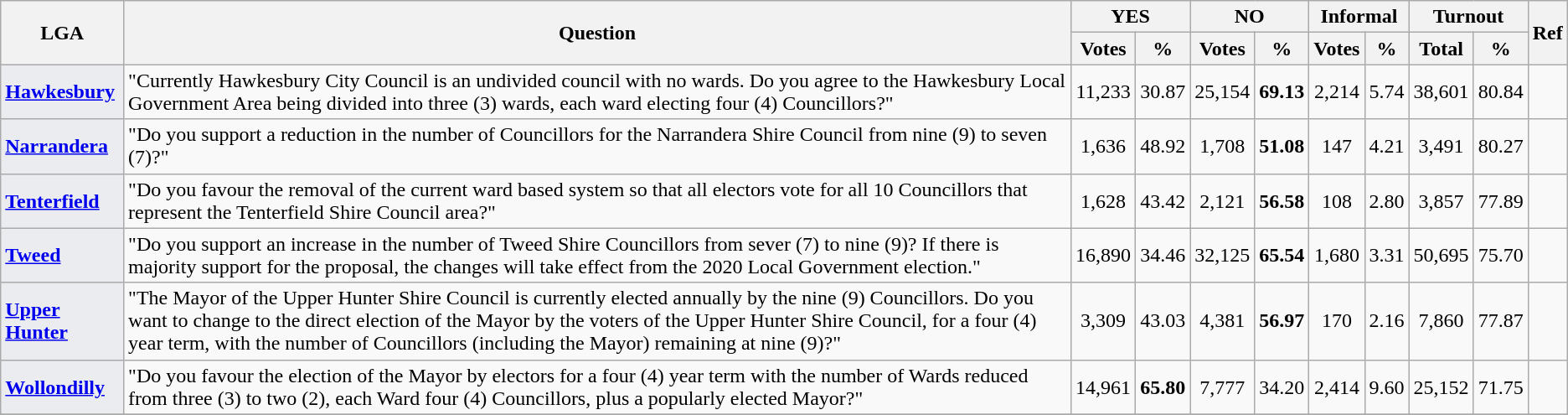<table class="wikitable sortable">
<tr>
<th rowspan="2" style="text-align:center;">LGA</th>
<th rowspan="2" style="text-align:center;">Question</th>
<th colspan="2" align="center">YES</th>
<th colspan="2" align="center">NO</th>
<th colspan="2" align="center">Informal</th>
<th colspan="2" align="center">Turnout</th>
<th rowspan="2" style="text-align:center;" class=unsortable>Ref</th>
</tr>
<tr>
<th align="center">Votes</th>
<th align="center">%</th>
<th align="center">Votes</th>
<th align="center">%</th>
<th align="center">Votes</th>
<th align="center">%</th>
<th align="center">Total</th>
<th align="center">%</th>
</tr>
<tr>
<td align="left"; style=background:#EAECF0><strong><a href='#'>Hawkesbury</a></strong></td>
<td>"Currently Hawkesbury City Council is an undivided council with no wards. Do you agree to the Hawkesbury Local Government Area being divided into three (3) wards, each ward electing four (4) Councillors?"</td>
<td style="text-align:center;">11,233</td>
<td>30.87</td>
<td style="text-align:center;">25,154</td>
<td><strong>69.13</strong></td>
<td style="text-align:center;">2,214</td>
<td align="center">5.74</td>
<td style="text-align:center;">38,601</td>
<td align="center">80.84</td>
<td align="center"></td>
</tr>
<tr>
<td align="left"; style=background:#EAECF0><strong><a href='#'>Narrandera</a></strong></td>
<td>"Do you support a reduction in the number of Councillors for the Narrandera Shire Council from nine (9) to seven (7)?"</td>
<td style="text-align:center;">1,636</td>
<td>48.92</td>
<td style="text-align:center;">1,708</td>
<td><strong>51.08</strong></td>
<td style="text-align:center;">147</td>
<td align="center">4.21</td>
<td style="text-align:center;">3,491</td>
<td align="center">80.27</td>
<td align="center"></td>
</tr>
<tr>
<td align="left"; style=background:#EAECF0><strong><a href='#'>Tenterfield</a></strong></td>
<td>"Do you favour the removal of the current ward based system so that all electors vote for all 10 Councillors that represent the Tenterfield Shire Council area?"</td>
<td style="text-align:center;">1,628</td>
<td>43.42</td>
<td style="text-align:center;">2,121</td>
<td><strong>56.58</strong></td>
<td style="text-align:center;">108</td>
<td align="center">2.80</td>
<td style="text-align:center;">3,857</td>
<td align="center">77.89</td>
<td align="center"></td>
</tr>
<tr>
<td align="left"; style=background:#EAECF0><strong><a href='#'>Tweed</a></strong></td>
<td>"Do you support an increase in the number of Tweed Shire Councillors from sever (7) to nine (9)? If there is majority support for the proposal, the changes will take effect from the 2020 Local Government election."</td>
<td style="text-align:center;">16,890</td>
<td>34.46</td>
<td style="text-align:center;">32,125</td>
<td><strong>65.54</strong></td>
<td style="text-align:center;">1,680</td>
<td align="center">3.31</td>
<td style="text-align:center;">50,695</td>
<td align="center">75.70</td>
<td align="center"></td>
</tr>
<tr>
<td align="left"; style=background:#EAECF0><strong><a href='#'>Upper Hunter</a></strong></td>
<td>"The Mayor of the Upper Hunter Shire Council is currently elected annually by the nine (9) Councillors. Do you want to change to the direct election of the Mayor by the voters of the Upper Hunter Shire Council, for a four (4) year term, with the number of Councillors (including the Mayor) remaining at nine (9)?"</td>
<td style="text-align:center;">3,309</td>
<td>43.03</td>
<td style="text-align:center;">4,381</td>
<td><strong>56.97</strong></td>
<td style="text-align:center;">170</td>
<td align="center">2.16</td>
<td style="text-align:center;">7,860</td>
<td align="center">77.87</td>
<td align="center"></td>
</tr>
<tr>
<td align="left"; style=background:#EAECF0><strong><a href='#'>Wollondilly</a></strong></td>
<td>"Do you favour the election of the Mayor by electors for a four (4) year term with the number of Wards reduced from three (3) to two (2), each Ward  four (4) Councillors, plus a popularly elected Mayor?"</td>
<td style="text-align:center;">14,961</td>
<td><strong>65.80</strong></td>
<td style="text-align:center;">7,777</td>
<td>34.20</td>
<td style="text-align:center;">2,414</td>
<td align="center">9.60</td>
<td style="text-align:center;">25,152</td>
<td align="center">71.75</td>
<td align="center"></td>
</tr>
<tr>
</tr>
</table>
